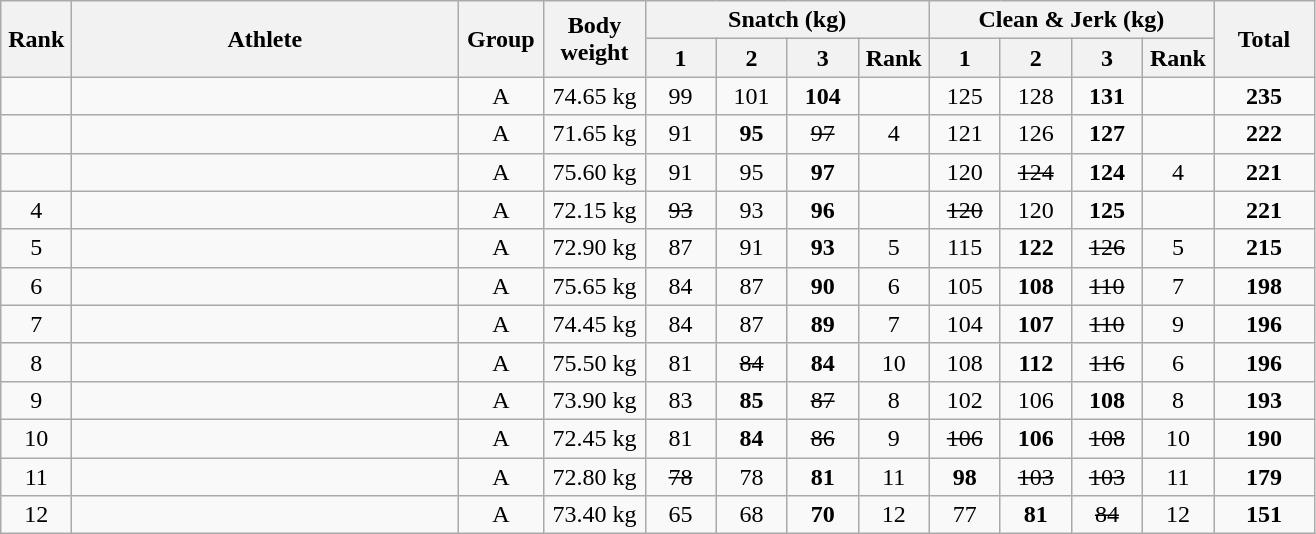<table class = "wikitable" style="text-align:center;">
<tr>
<th rowspan=2 width=40>Rank</th>
<th rowspan=2 width=250>Athlete</th>
<th rowspan=2 width=50>Group</th>
<th rowspan=2 width=60>Body weight</th>
<th colspan=4>Snatch (kg)</th>
<th colspan=4>Clean & Jerk (kg)</th>
<th rowspan=2 width=60>Total</th>
</tr>
<tr>
<th width=40>1</th>
<th width=40>2</th>
<th width=40>3</th>
<th width=40>Rank</th>
<th width=40>1</th>
<th width=40>2</th>
<th width=40>3</th>
<th width=40>Rank</th>
</tr>
<tr>
<td></td>
<td align=left></td>
<td>A</td>
<td>74.65 kg</td>
<td>99</td>
<td>101</td>
<td><strong>104</strong></td>
<td></td>
<td>125</td>
<td>128</td>
<td><strong>131</strong></td>
<td></td>
<td><strong>235</strong></td>
</tr>
<tr>
<td></td>
<td align=left></td>
<td>A</td>
<td>71.65 kg</td>
<td>91</td>
<td><strong>95</strong></td>
<td><s>97</s></td>
<td>4</td>
<td>121</td>
<td>126</td>
<td><strong>127</strong></td>
<td></td>
<td><strong>222</strong></td>
</tr>
<tr>
<td></td>
<td align=left></td>
<td>A</td>
<td>75.60 kg</td>
<td>91</td>
<td>95</td>
<td><strong>97</strong></td>
<td></td>
<td>120</td>
<td><s>124</s></td>
<td><strong>124</strong></td>
<td>4</td>
<td><strong>221</strong></td>
</tr>
<tr>
<td>4</td>
<td align=left></td>
<td>A</td>
<td>72.15 kg</td>
<td><s>93</s></td>
<td>93</td>
<td><strong>96</strong></td>
<td></td>
<td><s>120</s></td>
<td>120</td>
<td><strong>125</strong></td>
<td></td>
<td><strong>221</strong></td>
</tr>
<tr>
<td>5</td>
<td align=left></td>
<td>A</td>
<td>72.90 kg</td>
<td>87</td>
<td>91</td>
<td><strong>93</strong></td>
<td>5</td>
<td>115</td>
<td><strong>122</strong></td>
<td><s>126</s></td>
<td>5</td>
<td><strong>215</strong></td>
</tr>
<tr>
<td>6</td>
<td align=left></td>
<td>A</td>
<td>75.65 kg</td>
<td>84</td>
<td>87</td>
<td><strong>90</strong></td>
<td>6</td>
<td>105</td>
<td><strong>108</strong></td>
<td><s>110</s></td>
<td>7</td>
<td><strong>198</strong></td>
</tr>
<tr>
<td>7</td>
<td align=left></td>
<td>A</td>
<td>74.45 kg</td>
<td>84</td>
<td>87</td>
<td><strong>89</strong></td>
<td>7</td>
<td>104</td>
<td><strong>107</strong></td>
<td><s>110</s></td>
<td>9</td>
<td><strong>196</strong></td>
</tr>
<tr>
<td>8</td>
<td align=left></td>
<td>A</td>
<td>75.50 kg</td>
<td>81</td>
<td><s>84</s></td>
<td><strong>84</strong></td>
<td>10</td>
<td>108</td>
<td><strong>112</strong></td>
<td><s>116</s></td>
<td>6</td>
<td><strong>196</strong></td>
</tr>
<tr>
<td>9</td>
<td align=left></td>
<td>A</td>
<td>73.90 kg</td>
<td>83</td>
<td><strong>85</strong></td>
<td><s>87</s></td>
<td>8</td>
<td>102</td>
<td>106</td>
<td><strong>108</strong></td>
<td>8</td>
<td><strong>193</strong></td>
</tr>
<tr>
<td>10</td>
<td align=left></td>
<td>A</td>
<td>72.45 kg</td>
<td>81</td>
<td><strong>84</strong></td>
<td><s>86</s></td>
<td>9</td>
<td><s>106</s></td>
<td><strong>106</strong></td>
<td><s>108</s></td>
<td>10</td>
<td><strong>190</strong></td>
</tr>
<tr>
<td>11</td>
<td align=left></td>
<td>A</td>
<td>72.80 kg</td>
<td><s>78</s></td>
<td>78</td>
<td><strong>81</strong></td>
<td>11</td>
<td><strong>98</strong></td>
<td><s>103</s></td>
<td><s>103</s></td>
<td>11</td>
<td><strong>179</strong></td>
</tr>
<tr>
<td>12</td>
<td align=left></td>
<td>A</td>
<td>73.40 kg</td>
<td>65</td>
<td>68</td>
<td><strong>70</strong></td>
<td>12</td>
<td>77</td>
<td><strong>81</strong></td>
<td><s>84</s></td>
<td>12</td>
<td><strong>151</strong></td>
</tr>
</table>
